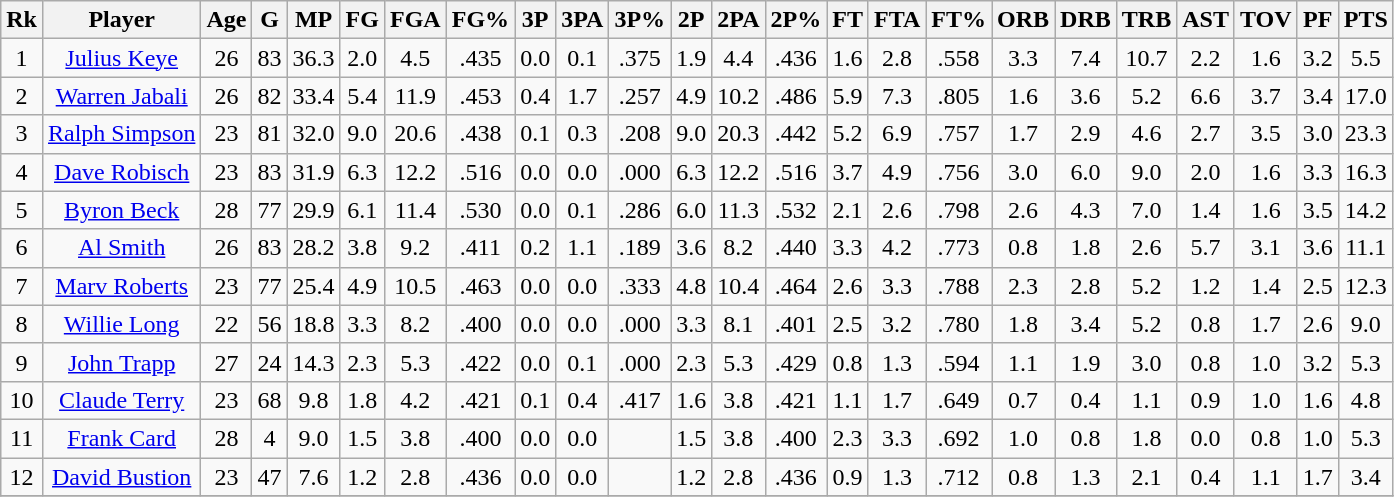<table class="wikitable" style="text-align: center;">
<tr>
<th>Rk</th>
<th>Player</th>
<th>Age</th>
<th>G</th>
<th>MP</th>
<th>FG</th>
<th>FGA</th>
<th>FG%</th>
<th>3P</th>
<th>3PA</th>
<th>3P%</th>
<th>2P</th>
<th>2PA</th>
<th>2P%</th>
<th>FT</th>
<th>FTA</th>
<th>FT%</th>
<th>ORB</th>
<th>DRB</th>
<th>TRB</th>
<th>AST</th>
<th>TOV</th>
<th>PF</th>
<th>PTS</th>
</tr>
<tr>
<td>1</td>
<td><a href='#'>Julius Keye</a></td>
<td>26</td>
<td>83</td>
<td>36.3</td>
<td>2.0</td>
<td>4.5</td>
<td>.435</td>
<td>0.0</td>
<td>0.1</td>
<td>.375</td>
<td>1.9</td>
<td>4.4</td>
<td>.436</td>
<td>1.6</td>
<td>2.8</td>
<td>.558</td>
<td>3.3</td>
<td>7.4</td>
<td>10.7</td>
<td>2.2</td>
<td>1.6</td>
<td>3.2</td>
<td>5.5</td>
</tr>
<tr>
<td>2</td>
<td><a href='#'>Warren Jabali</a></td>
<td>26</td>
<td>82</td>
<td>33.4</td>
<td>5.4</td>
<td>11.9</td>
<td>.453</td>
<td>0.4</td>
<td>1.7</td>
<td>.257</td>
<td>4.9</td>
<td>10.2</td>
<td>.486</td>
<td>5.9</td>
<td>7.3</td>
<td>.805</td>
<td>1.6</td>
<td>3.6</td>
<td>5.2</td>
<td>6.6</td>
<td>3.7</td>
<td>3.4</td>
<td>17.0</td>
</tr>
<tr>
<td>3</td>
<td><a href='#'>Ralph Simpson</a></td>
<td>23</td>
<td>81</td>
<td>32.0</td>
<td>9.0</td>
<td>20.6</td>
<td>.438</td>
<td>0.1</td>
<td>0.3</td>
<td>.208</td>
<td>9.0</td>
<td>20.3</td>
<td>.442</td>
<td>5.2</td>
<td>6.9</td>
<td>.757</td>
<td>1.7</td>
<td>2.9</td>
<td>4.6</td>
<td>2.7</td>
<td>3.5</td>
<td>3.0</td>
<td>23.3</td>
</tr>
<tr>
<td>4</td>
<td><a href='#'>Dave Robisch</a></td>
<td>23</td>
<td>83</td>
<td>31.9</td>
<td>6.3</td>
<td>12.2</td>
<td>.516</td>
<td>0.0</td>
<td>0.0</td>
<td>.000</td>
<td>6.3</td>
<td>12.2</td>
<td>.516</td>
<td>3.7</td>
<td>4.9</td>
<td>.756</td>
<td>3.0</td>
<td>6.0</td>
<td>9.0</td>
<td>2.0</td>
<td>1.6</td>
<td>3.3</td>
<td>16.3</td>
</tr>
<tr>
<td>5</td>
<td><a href='#'>Byron Beck</a></td>
<td>28</td>
<td>77</td>
<td>29.9</td>
<td>6.1</td>
<td>11.4</td>
<td>.530</td>
<td>0.0</td>
<td>0.1</td>
<td>.286</td>
<td>6.0</td>
<td>11.3</td>
<td>.532</td>
<td>2.1</td>
<td>2.6</td>
<td>.798</td>
<td>2.6</td>
<td>4.3</td>
<td>7.0</td>
<td>1.4</td>
<td>1.6</td>
<td>3.5</td>
<td>14.2</td>
</tr>
<tr>
<td>6</td>
<td><a href='#'>Al Smith</a></td>
<td>26</td>
<td>83</td>
<td>28.2</td>
<td>3.8</td>
<td>9.2</td>
<td>.411</td>
<td>0.2</td>
<td>1.1</td>
<td>.189</td>
<td>3.6</td>
<td>8.2</td>
<td>.440</td>
<td>3.3</td>
<td>4.2</td>
<td>.773</td>
<td>0.8</td>
<td>1.8</td>
<td>2.6</td>
<td>5.7</td>
<td>3.1</td>
<td>3.6</td>
<td>11.1</td>
</tr>
<tr>
<td>7</td>
<td><a href='#'>Marv Roberts</a></td>
<td>23</td>
<td>77</td>
<td>25.4</td>
<td>4.9</td>
<td>10.5</td>
<td>.463</td>
<td>0.0</td>
<td>0.0</td>
<td>.333</td>
<td>4.8</td>
<td>10.4</td>
<td>.464</td>
<td>2.6</td>
<td>3.3</td>
<td>.788</td>
<td>2.3</td>
<td>2.8</td>
<td>5.2</td>
<td>1.2</td>
<td>1.4</td>
<td>2.5</td>
<td>12.3</td>
</tr>
<tr>
<td>8</td>
<td><a href='#'>Willie Long</a></td>
<td>22</td>
<td>56</td>
<td>18.8</td>
<td>3.3</td>
<td>8.2</td>
<td>.400</td>
<td>0.0</td>
<td>0.0</td>
<td>.000</td>
<td>3.3</td>
<td>8.1</td>
<td>.401</td>
<td>2.5</td>
<td>3.2</td>
<td>.780</td>
<td>1.8</td>
<td>3.4</td>
<td>5.2</td>
<td>0.8</td>
<td>1.7</td>
<td>2.6</td>
<td>9.0</td>
</tr>
<tr>
<td>9</td>
<td><a href='#'>John Trapp</a></td>
<td>27</td>
<td>24</td>
<td>14.3</td>
<td>2.3</td>
<td>5.3</td>
<td>.422</td>
<td>0.0</td>
<td>0.1</td>
<td>.000</td>
<td>2.3</td>
<td>5.3</td>
<td>.429</td>
<td>0.8</td>
<td>1.3</td>
<td>.594</td>
<td>1.1</td>
<td>1.9</td>
<td>3.0</td>
<td>0.8</td>
<td>1.0</td>
<td>3.2</td>
<td>5.3</td>
</tr>
<tr>
<td>10</td>
<td><a href='#'>Claude Terry</a></td>
<td>23</td>
<td>68</td>
<td>9.8</td>
<td>1.8</td>
<td>4.2</td>
<td>.421</td>
<td>0.1</td>
<td>0.4</td>
<td>.417</td>
<td>1.6</td>
<td>3.8</td>
<td>.421</td>
<td>1.1</td>
<td>1.7</td>
<td>.649</td>
<td>0.7</td>
<td>0.4</td>
<td>1.1</td>
<td>0.9</td>
<td>1.0</td>
<td>1.6</td>
<td>4.8</td>
</tr>
<tr>
<td>11</td>
<td><a href='#'>Frank Card</a></td>
<td>28</td>
<td>4</td>
<td>9.0</td>
<td>1.5</td>
<td>3.8</td>
<td>.400</td>
<td>0.0</td>
<td>0.0</td>
<td></td>
<td>1.5</td>
<td>3.8</td>
<td>.400</td>
<td>2.3</td>
<td>3.3</td>
<td>.692</td>
<td>1.0</td>
<td>0.8</td>
<td>1.8</td>
<td>0.0</td>
<td>0.8</td>
<td>1.0</td>
<td>5.3</td>
</tr>
<tr>
<td>12</td>
<td><a href='#'>David Bustion</a></td>
<td>23</td>
<td>47</td>
<td>7.6</td>
<td>1.2</td>
<td>2.8</td>
<td>.436</td>
<td>0.0</td>
<td>0.0</td>
<td></td>
<td>1.2</td>
<td>2.8</td>
<td>.436</td>
<td>0.9</td>
<td>1.3</td>
<td>.712</td>
<td>0.8</td>
<td>1.3</td>
<td>2.1</td>
<td>0.4</td>
<td>1.1</td>
<td>1.7</td>
<td>3.4</td>
</tr>
<tr>
</tr>
</table>
